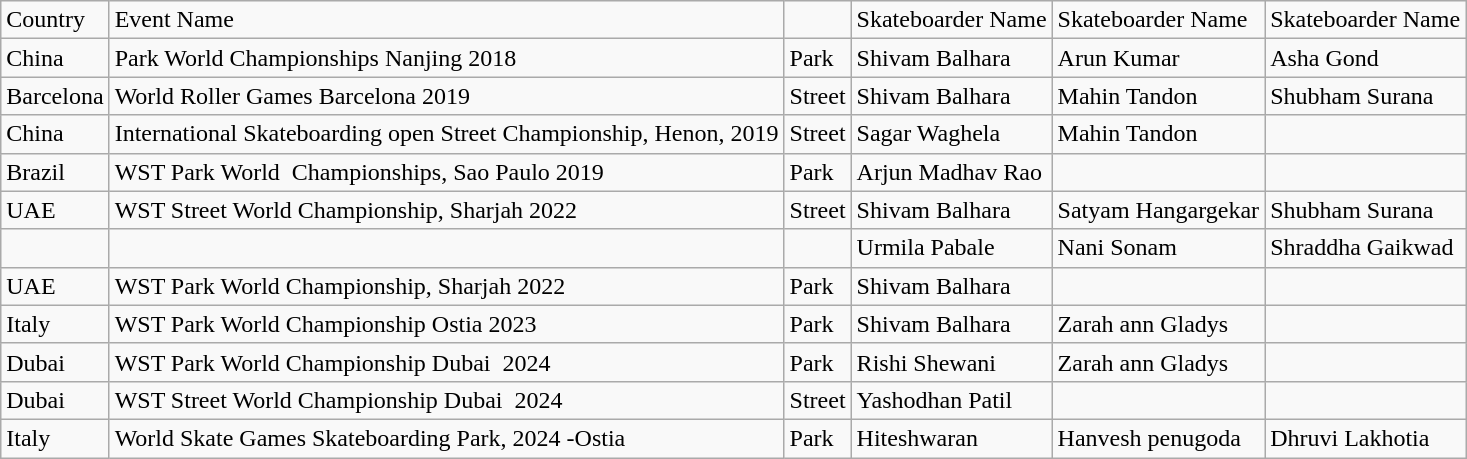<table class="wikitable">
<tr>
<td>Country</td>
<td>Event Name</td>
<td></td>
<td>Skateboarder  Name</td>
<td>Skateboarder  Name</td>
<td>Skateboarder  Name</td>
</tr>
<tr>
<td>China</td>
<td>Park  World Championships Nanjing 2018</td>
<td>Park</td>
<td>Shivam Balhara</td>
<td>Arun Kumar</td>
<td>Asha Gond</td>
</tr>
<tr>
<td>Barcelona</td>
<td>World  Roller Games Barcelona 2019</td>
<td>Street</td>
<td>Shivam Balhara</td>
<td>Mahin Tandon</td>
<td>Shubham Surana</td>
</tr>
<tr>
<td>China</td>
<td>International  Skateboarding open Street Championship, Henon, 2019</td>
<td>Street</td>
<td>Sagar Waghela</td>
<td>Mahin Tandon</td>
<td></td>
</tr>
<tr>
<td>Brazil</td>
<td>WST  Park World  Championships, Sao Paulo  2019</td>
<td>Park</td>
<td>Arjun Madhav Rao</td>
<td></td>
<td></td>
</tr>
<tr>
<td>UAE</td>
<td>WST  Street World Championship, Sharjah 2022</td>
<td>Street</td>
<td>Shivam Balhara</td>
<td>Satyam Hangargekar</td>
<td>Shubham Surana</td>
</tr>
<tr>
<td></td>
<td></td>
<td></td>
<td>Urmila Pabale</td>
<td>Nani Sonam</td>
<td>Shraddha Gaikwad</td>
</tr>
<tr>
<td>UAE</td>
<td>WST  Park World Championship, Sharjah 2022</td>
<td>Park</td>
<td>Shivam Balhara</td>
<td></td>
<td></td>
</tr>
<tr>
<td>Italy</td>
<td>WST  Park World Championship Ostia 2023</td>
<td>Park</td>
<td>Shivam Balhara</td>
<td>Zarah ann Gladys</td>
<td></td>
</tr>
<tr>
<td>Dubai</td>
<td>WST  Park World Championship Dubai  2024</td>
<td>Park</td>
<td>Rishi Shewani</td>
<td>Zarah ann Gladys</td>
<td></td>
</tr>
<tr>
<td>Dubai</td>
<td>WST  Street World Championship Dubai  2024</td>
<td>Street</td>
<td>Yashodhan Patil</td>
<td></td>
<td></td>
</tr>
<tr>
<td>Italy</td>
<td>World  Skate Games Skateboarding Park, 2024 -Ostia</td>
<td>Park</td>
<td>Hiteshwaran</td>
<td>Hanvesh penugoda</td>
<td>Dhruvi Lakhotia</td>
</tr>
</table>
